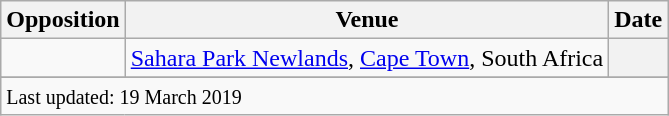<table class="wikitable plainrowheaders sortable">
<tr>
<th scope=col>Opposition</th>
<th scope=col>Venue</th>
<th scope=col>Date</th>
</tr>
<tr>
<td scope=row></td>
<td><a href='#'>Sahara Park Newlands</a>, <a href='#'>Cape Town</a>, South Africa</td>
<th scope=row></th>
</tr>
<tr>
</tr>
<tr class=sortbottom>
<td colspan=3><small>Last updated: 19 March 2019</small></td>
</tr>
</table>
